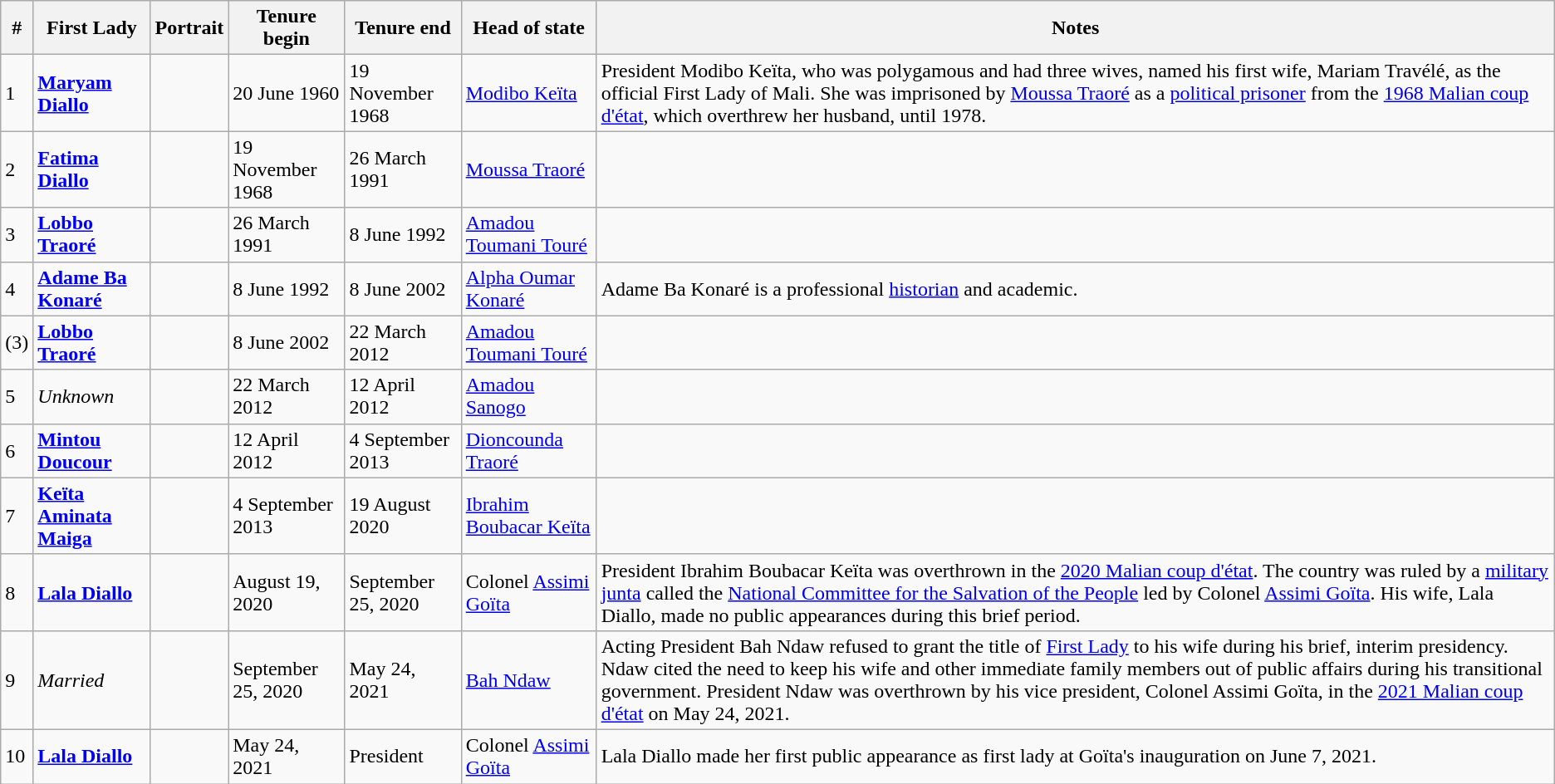<table class="wikitable">
<tr>
<th>#</th>
<th>First Lady<br></th>
<th>Portrait</th>
<th>Tenure begin</th>
<th>Tenure end</th>
<th>Head of state</th>
<th>Notes</th>
</tr>
<tr>
<td>1</td>
<td><strong><a href='#'>Maryam Diallo</a></strong></td>
<td></td>
<td>20 June 1960</td>
<td>19 November 1968</td>
<td><a href='#'>Modibo Keïta</a></td>
<td>President Modibo Keïta, who was polygamous and had three wives, named his first wife, Mariam Travélé, as the official First Lady of Mali. She was imprisoned by <a href='#'>Moussa Traoré</a> as a <a href='#'>political prisoner</a> from the <a href='#'>1968 Malian coup d'état</a>, which overthrew her husband, until 1978.</td>
</tr>
<tr>
<td>2</td>
<td><strong><a href='#'>Fatima Diallo</a></strong></td>
<td></td>
<td>19 November 1968</td>
<td>26 March 1991</td>
<td><a href='#'>Moussa Traoré</a></td>
<td></td>
</tr>
<tr>
<td>3</td>
<td><a href='#'><strong>Lobbo Traoré</strong></a></td>
<td></td>
<td>26 March 1991</td>
<td>8 June 1992</td>
<td><a href='#'>Amadou Toumani Touré</a></td>
<td></td>
</tr>
<tr>
<td>4</td>
<td><strong><a href='#'>Adame Ba Konaré</a></strong></td>
<td></td>
<td>8 June 1992</td>
<td>8 June 2002</td>
<td><a href='#'>Alpha Oumar Konaré</a></td>
<td>Adame Ba Konaré is a professional <a href='#'>historian</a> and academic.</td>
</tr>
<tr>
<td>(3)</td>
<td><a href='#'><strong>Lobbo Traoré</strong></a></td>
<td></td>
<td>8 June 2002</td>
<td>22 March 2012</td>
<td><a href='#'>Amadou Toumani Touré</a></td>
<td></td>
</tr>
<tr>
<td>5</td>
<td><em>Unknown</em></td>
<td></td>
<td>22 March 2012</td>
<td>12 April 2012</td>
<td><a href='#'>Amadou Sanogo</a></td>
<td></td>
</tr>
<tr>
<td>6</td>
<td><strong><a href='#'>Mintou Doucour</a></strong></td>
<td></td>
<td>12 April 2012</td>
<td>4 September 2013</td>
<td><a href='#'>Dioncounda Traoré</a></td>
<td></td>
</tr>
<tr>
<td>7</td>
<td><strong><a href='#'>Keïta Aminata Maiga</a></strong></td>
<td></td>
<td>4 September 2013</td>
<td>19 August 2020</td>
<td><a href='#'>Ibrahim Boubacar Keïta</a></td>
<td></td>
</tr>
<tr>
<td>8</td>
<td><strong><a href='#'>Lala Diallo</a></strong></td>
<td></td>
<td>August 19, 2020</td>
<td>September 25, 2020</td>
<td>Colonel <a href='#'>Assimi Goïta</a></td>
<td>President Ibrahim Boubacar Keïta was overthrown in the <a href='#'>2020 Malian coup d'état</a>. The country was ruled by a <a href='#'>military junta</a> called the <a href='#'>National Committee for the Salvation of the People</a> led by Colonel <a href='#'>Assimi Goïta</a>. His wife, Lala Diallo, made no public appearances during this brief period.</td>
</tr>
<tr>
<td>9</td>
<td><em>Married</em></td>
<td></td>
<td>September 25, 2020</td>
<td>May 24, 2021</td>
<td><a href='#'>Bah Ndaw</a></td>
<td>Acting President Bah Ndaw refused to grant the title of <a href='#'>First Lady</a> to his wife during his brief, interim presidency. Ndaw cited the need to keep his wife and other immediate family members out of public affairs during his transitional government. President Ndaw was overthrown by his vice president, Colonel Assimi Goïta, in the <a href='#'>2021 Malian coup d'état</a> on May 24, 2021.</td>
</tr>
<tr>
<td>10</td>
<td><strong><a href='#'>Lala Diallo</a></strong></td>
<td></td>
<td>May 24, 2021</td>
<td>President</td>
<td>Colonel <a href='#'>Assimi Goïta</a></td>
<td>Lala Diallo made her first public appearance as first lady at Goïta's inauguration on June 7, 2021.</td>
</tr>
</table>
